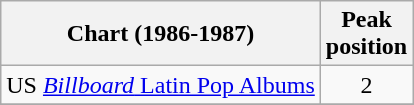<table class="wikitable">
<tr>
<th align="left">Chart (1986-1987)</th>
<th align="left">Peak<br>position</th>
</tr>
<tr>
<td align="left">US <a href='#'><em>Billboard</em> Latin Pop Albums</a></td>
<td align="center">2</td>
</tr>
<tr>
</tr>
</table>
